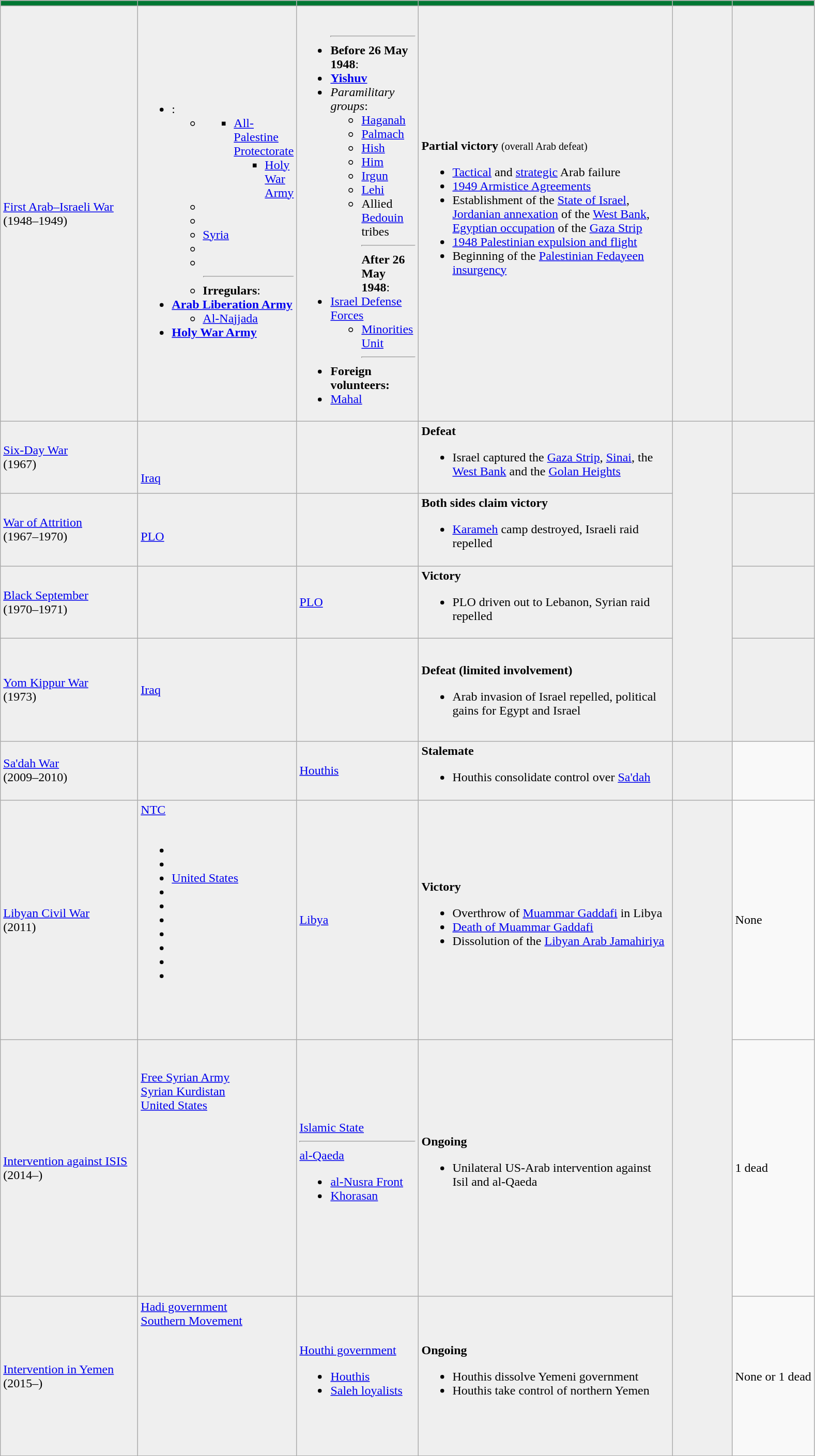<table class="wikitable">
<tr>
<th style="background:#007733" width="170"></th>
<th style="background:#007733" width="150"></th>
<th style="background:#007733" width="150"></th>
<th style="background:#007733" width="320"></th>
<th style="background:#007733" width="70"></th>
<th style="background:#007733" width=""></th>
</tr>
<tr>
<td style="background:#efefef"><a href='#'>First Arab–Israeli War</a><br>(1948–1949)</td>
<td style="background:#efefef"><br><ul><li><strong></strong>:<ul><li><ul><li> <a href='#'>All-Palestine Protectorate</a><ul><li> <a href='#'>Holy War Army</a></li></ul></li></ul></li><li></li><li></li><li> <a href='#'>Syria</a></li><li></li><li></li><li><hr><strong>Irregulars</strong>:</li></ul></li><li> <strong><a href='#'>Arab Liberation Army</a></strong><ul><li> <a href='#'>Al-Najjada</a></li></ul></li><li> <strong><a href='#'>Holy War Army</a></strong></li></ul></td>
<td style="background:#efefef"><br><ul><li><strong></strong><hr><strong>Before 26 May 1948</strong>:</li><li> <strong><a href='#'>Yishuv</a></strong></li><li><em>Paramilitary groups</em>:<ul><li> <a href='#'>Haganah</a></li><li> <a href='#'>Palmach</a></li><li> <a href='#'>Hish</a></li><li> <a href='#'>Him</a></li><li> <a href='#'>Irgun</a></li><li> <a href='#'>Lehi</a></li><li>Allied <a href='#'>Bedouin</a> tribes<hr><strong>After 26 May 1948</strong>:</li></ul></li><li>  <a href='#'>Israel Defense Forces</a><ul><li> <a href='#'>Minorities Unit</a><hr></li></ul></li><li><strong>Foreign volunteers:</strong></li><li><a href='#'>Mahal</a></li></ul></td>
<td style="background:#efefef"><strong>Partial victory</strong> <small>(overall Arab defeat)</small><br><ul><li><a href='#'>Tactical</a> and <a href='#'>strategic</a> Arab failure</li><li><a href='#'>1949 Armistice Agreements</a></li><li>Establishment of the <a href='#'>State of Israel</a>, <a href='#'>Jordanian annexation</a> of the <a href='#'>West Bank</a>, <a href='#'>Egyptian occupation</a> of the <a href='#'>Gaza Strip</a></li><li><a href='#'>1948 Palestinian expulsion and flight</a></li><li>Beginning of the <a href='#'>Palestinian Fedayeen insurgency</a></li></ul></td>
<td style="background:#efefef"></td>
<td style="background:#efefef"></td>
</tr>
<tr>
<td style="background:#efefef"><a href='#'>Six-Day War</a><br>(1967)</td>
<td style="background:#efefef"><br><br><br> <a href='#'>Iraq</a><br></td>
<td style="background:#efefef"></td>
<td style="background:#efefef"><strong>Defeat</strong><br><ul><li>Israel captured the <a href='#'>Gaza Strip</a>, <a href='#'>Sinai</a>, the <a href='#'>West Bank</a> and the <a href='#'>Golan Heights</a></li></ul></td>
<td style="background:#efefef" rowspan=4></td>
<td style="background:#efefef"></td>
</tr>
<tr>
<td style="background:#efefef"><a href='#'>War of Attrition</a><br>(1967–1970)</td>
<td style="background:#efefef"><br> <a href='#'>PLO</a></td>
<td style="background:#efefef"></td>
<td style="background:#efefef"><strong>Both sides claim victory</strong><br><ul><li><a href='#'>Karameh</a> camp destroyed, Israeli raid repelled</li></ul></td>
<td style="background:#efefef"></td>
</tr>
<tr>
<td style="background:#efefef"><a href='#'>Black September</a><br>(1970–1971)</td>
<td style="background:#efefef"></td>
<td style="background:#efefef"> <a href='#'>PLO</a><br></td>
<td style="background:#efefef"><strong>Victory</strong><br><ul><li>PLO driven out to Lebanon, Syrian raid repelled</li></ul></td>
<td style="background:#efefef"></td>
</tr>
<tr>
<td style="background:#efefef"><a href='#'>Yom Kippur War</a><br>(1973)</td>
<td style="background:#efefef"><br><br><br> <a href='#'>Iraq</a><br><br><br><br></td>
<td style="background:#efefef"><br></td>
<td style="background:#efefef"><br><strong>Defeat (limited involvement)</strong><ul><li>Arab invasion of Israel repelled, political gains for Egypt and Israel</li></ul></td>
<td style="background:#efefef"><br></td>
</tr>
<tr>
<td style="background:#efefef"><a href='#'>Sa'dah War</a><br>(2009–2010)</td>
<td style="background:#efefef"><br><br><br></td>
<td style="background:#efefef"> <a href='#'>Houthis</a></td>
<td style="background:#efefef"><strong>Stalemate</strong><br><ul><li>Houthis consolidate control over <a href='#'>Sa'dah</a></li></ul></td>
<td style="background:#efefef"></td>
</tr>
<tr>
<td style="background:#efefef"><a href='#'>Libyan Civil War</a><br>(2011)</td>
<td style="background:#efefef"> <a href='#'>NTC</a><br><br><ul><li></li><li></li><li> <a href='#'>United States</a></li><li></li><li></li><li></li><li></li><li></li><li></li><li></li></ul><br><br><br></td>
<td style="background:#efefef"> <a href='#'>Libya</a></td>
<td style="background:#efefef"><strong>Victory</strong><br><ul><li>Overthrow of <a href='#'>Muammar Gaddafi</a> in Libya</li><li><a href='#'>Death of Muammar Gaddafi</a></li><li>Dissolution of the <a href='#'>Libyan Arab Jamahiriya</a></li></ul></td>
<td rowspan="3" style="background:#efefef"></td>
<td>None</td>
</tr>
<tr>
<td style="background:#efefef"><a href='#'>Intervention against ISIS</a><br>(2014–)</td>
<td style="background:#efefef"><br><br> <a href='#'>Free Syrian Army</a><br> <a href='#'>Syrian Kurdistan</a><br> <a href='#'>United States</a><br><br><br><br><br><br><br><br><br><br><br><br><br><br></td>
<td style="background:#efefef"> <a href='#'>Islamic State</a><hr> <a href='#'>al-Qaeda</a><br><ul><li> <a href='#'>al-Nusra Front</a></li><li> <a href='#'>Khorasan</a></li></ul></td>
<td style="background:#efefef"><strong>Ongoing</strong><br><ul><li>Unilateral US-Arab intervention against Isil and al-Qaeda</li></ul></td>
<td>1 dead</td>
</tr>
<tr>
<td style="background:#efefef"><a href='#'>Intervention in Yemen</a><br>(2015–)</td>
<td style="background:#efefef"> <a href='#'>Hadi government</a><br> <a href='#'>Southern Movement</a><br><br><br><br><br><br><br><br><br><br></td>
<td style="background:#efefef"> <a href='#'>Houthi government</a><br><ul><li> <a href='#'>Houthis</a></li><li> <a href='#'>Saleh loyalists</a></li></ul></td>
<td style="background:#efefef"><strong>Ongoing</strong><br><ul><li>Houthis dissolve Yemeni government</li><li>Houthis take control of northern Yemen</li></ul></td>
<td>None or 1 dead</td>
</tr>
</table>
